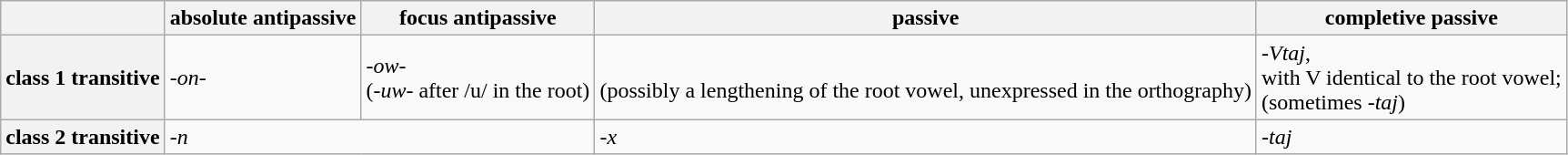<table class="wikitable">
<tr>
<th></th>
<th><strong>absolute antipassive</strong></th>
<th><strong>focus antipassive</strong></th>
<th><strong>passive</strong></th>
<th><strong>completive passive</strong></th>
</tr>
<tr>
<th><strong>class 1 transitive</strong></th>
<td><em>-on-</em></td>
<td><em>-ow-</em><br>(-<em>uw</em>- after /u/ in the root)</td>
<td><br>(possibly a lengthening of the root vowel, unexpressed in the orthography)</td>
<td>-<em>Vtaj</em>,<br>with V identical to the root vowel;<br>(sometimes <em>-taj</em>)</td>
</tr>
<tr>
<th><strong>class 2 transitive</strong></th>
<td colspan="2"><em>-n</em></td>
<td><em>-x</em></td>
<td><em>-taj</em></td>
</tr>
</table>
